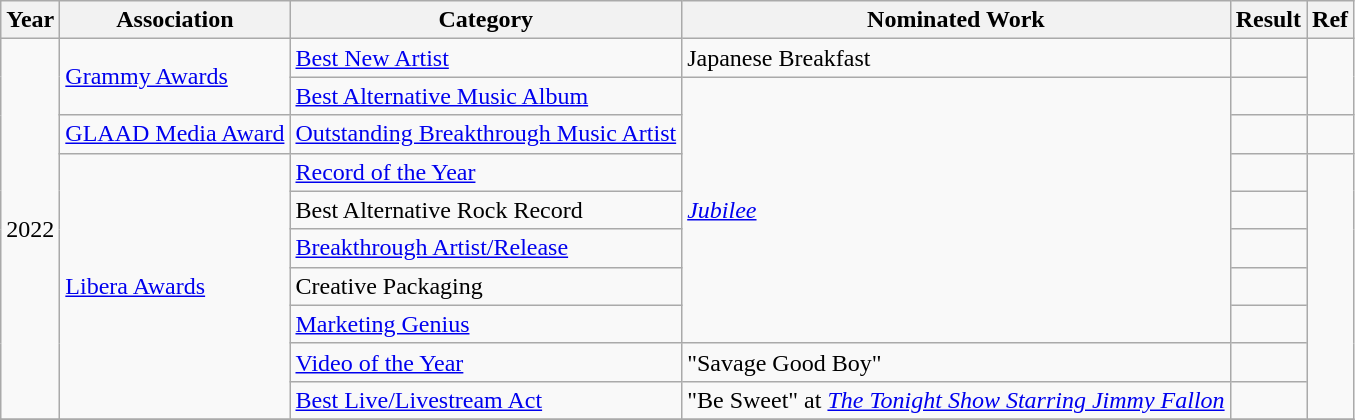<table class="wikitable">
<tr>
<th>Year</th>
<th>Association</th>
<th>Category</th>
<th>Nominated Work</th>
<th>Result</th>
<th>Ref</th>
</tr>
<tr>
<td rowspan="10">2022</td>
<td rowspan="2"><a href='#'>Grammy Awards</a></td>
<td><a href='#'>Best New Artist</a></td>
<td>Japanese Breakfast</td>
<td></td>
<td rowspan="2"></td>
</tr>
<tr>
<td><a href='#'>Best Alternative Music Album</a></td>
<td rowspan="7"><em><a href='#'>Jubilee</a></em></td>
<td></td>
</tr>
<tr>
<td><a href='#'>GLAAD Media Award</a></td>
<td><a href='#'>Outstanding Breakthrough Music Artist</a></td>
<td></td>
<td align="center"></td>
</tr>
<tr>
<td rowspan="7"><a href='#'>Libera Awards</a></td>
<td><a href='#'>Record of the Year</a></td>
<td></td>
<td rowspan="7"></td>
</tr>
<tr>
<td>Best Alternative Rock Record</td>
<td></td>
</tr>
<tr>
<td><a href='#'>Breakthrough Artist/Release</a></td>
<td></td>
</tr>
<tr>
<td>Creative Packaging</td>
<td></td>
</tr>
<tr>
<td><a href='#'>Marketing Genius</a></td>
<td></td>
</tr>
<tr>
<td><a href='#'>Video of the Year</a></td>
<td>"Savage Good Boy"</td>
<td></td>
</tr>
<tr>
<td><a href='#'>Best Live/Livestream Act</a></td>
<td>"Be Sweet" at <em><a href='#'>The Tonight Show Starring Jimmy Fallon</a></em></td>
<td></td>
</tr>
<tr>
</tr>
</table>
